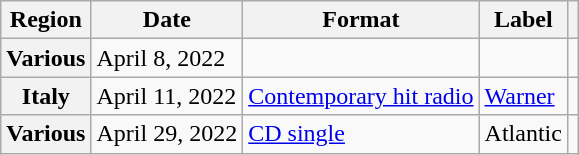<table class="wikitable plainrowheaders">
<tr>
<th scope="col">Region</th>
<th scope="col">Date</th>
<th scope="col">Format</th>
<th scope="col">Label</th>
<th scope="col"></th>
</tr>
<tr>
<th scope="row">Various</th>
<td>April 8, 2022</td>
<td></td>
<td></td>
<td></td>
</tr>
<tr>
<th scope="row">Italy</th>
<td>April 11, 2022</td>
<td><a href='#'>Contemporary hit radio</a></td>
<td><a href='#'>Warner</a></td>
<td></td>
</tr>
<tr>
<th scope="row">Various</th>
<td>April 29, 2022</td>
<td><a href='#'>CD single</a></td>
<td>Atlantic</td>
<td></td>
</tr>
</table>
